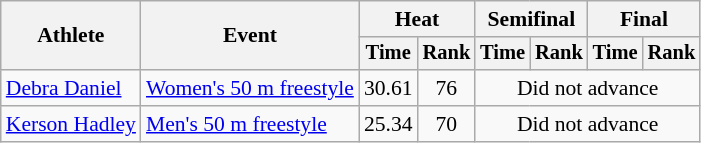<table class=wikitable style="font-size:90%">
<tr>
<th rowspan="2">Athlete</th>
<th rowspan="2">Event</th>
<th colspan="2">Heat</th>
<th colspan="2">Semifinal</th>
<th colspan="2">Final</th>
</tr>
<tr style="font-size:95%">
<th>Time</th>
<th>Rank</th>
<th>Time</th>
<th>Rank</th>
<th>Time</th>
<th>Rank</th>
</tr>
<tr align=center>
<td align=left><a href='#'>Debra Daniel</a></td>
<td align=left><a href='#'>Women's 50 m freestyle</a></td>
<td>30.61</td>
<td>76</td>
<td colspan=4>Did not advance</td>
</tr>
<tr align=center>
<td align=left><a href='#'>Kerson Hadley</a></td>
<td align=left><a href='#'>Men's 50 m freestyle</a></td>
<td>25.34</td>
<td>70</td>
<td colspan=4>Did not advance</td>
</tr>
</table>
